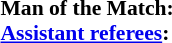<table style="width:100%; font-size:90%;">
<tr>
<td><br><strong>Man of the Match:</strong><br><strong><a href='#'>Assistant referees</a>:</strong></td>
</tr>
</table>
